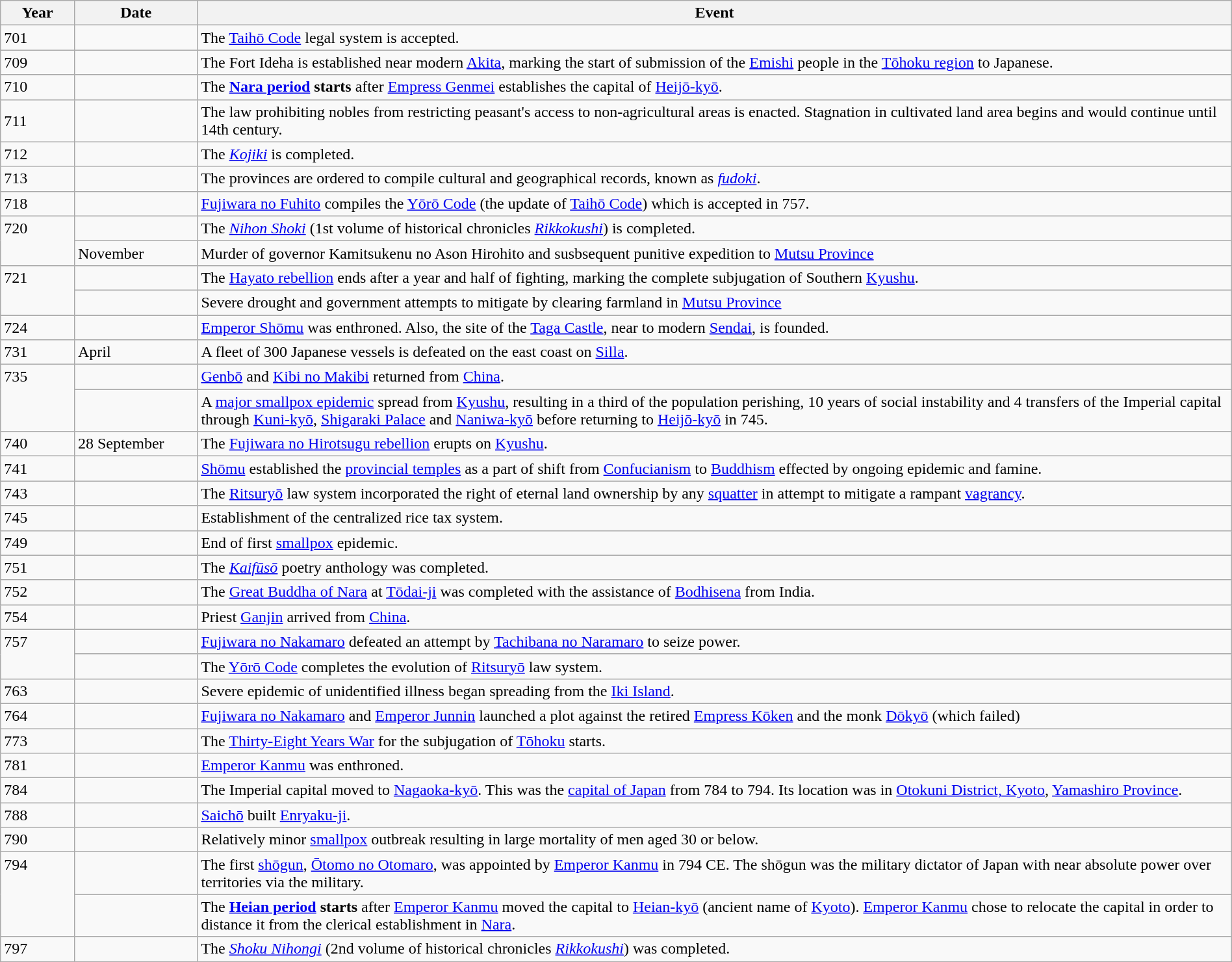<table class="wikitable" width="100%">
<tr>
<th style="width:6%">Year</th>
<th style="width:10%">Date</th>
<th>Event</th>
</tr>
<tr>
<td>701</td>
<td></td>
<td>The <a href='#'>Taihō Code</a> legal system is accepted.</td>
</tr>
<tr>
<td>709</td>
<td></td>
<td>The Fort Ideha is established near modern <a href='#'>Akita</a>, marking the start of submission of the <a href='#'>Emishi</a> people in the <a href='#'>Tōhoku region</a> to Japanese.</td>
</tr>
<tr>
<td>710</td>
<td></td>
<td>The <strong><a href='#'>Nara period</a> starts</strong> after <a href='#'>Empress Genmei</a> establishes the capital of <a href='#'>Heijō-kyō</a>.</td>
</tr>
<tr>
<td>711</td>
<td></td>
<td>The law prohibiting nobles from restricting peasant's access to non-agricultural areas is enacted. Stagnation in cultivated land area begins and would continue until 14th century.</td>
</tr>
<tr>
<td>712</td>
<td></td>
<td>The <em><a href='#'>Kojiki</a></em> is completed.</td>
</tr>
<tr>
<td>713</td>
<td></td>
<td>The provinces are ordered to compile cultural and geographical records, known as <em><a href='#'>fudoki</a></em>.</td>
</tr>
<tr>
<td>718</td>
<td></td>
<td><a href='#'>Fujiwara no Fuhito</a> compiles the <a href='#'>Yōrō Code</a> (the update of <a href='#'>Taihō Code</a>) which is accepted in 757.</td>
</tr>
<tr>
<td rowspan="2" valign="top">720</td>
<td></td>
<td>The <em><a href='#'>Nihon Shoki</a></em> (1st volume of historical chronicles <em><a href='#'>Rikkokushi</a></em>) is completed.</td>
</tr>
<tr>
<td>November</td>
<td>Murder of governor Kamitsukenu no Ason Hirohito and susbsequent punitive expedition to <a href='#'>Mutsu Province</a></td>
</tr>
<tr>
<td rowspan="2" valign="top">721</td>
<td></td>
<td>The <a href='#'>Hayato rebellion</a> ends after a year and half of fighting, marking the complete subjugation of Southern <a href='#'>Kyushu</a>.</td>
</tr>
<tr>
<td></td>
<td>Severe drought and government attempts to mitigate by clearing farmland in <a href='#'>Mutsu Province</a></td>
</tr>
<tr>
<td>724</td>
<td></td>
<td><a href='#'>Emperor Shōmu</a> was enthroned. Also, the site of the <a href='#'>Taga Castle</a>, near to modern <a href='#'>Sendai</a>, is founded.</td>
</tr>
<tr>
<td>731</td>
<td>April</td>
<td>A fleet of 300 Japanese vessels is defeated on the east coast on <a href='#'>Silla</a>.</td>
</tr>
<tr>
<td rowspan="2" valign="top">735</td>
<td></td>
<td><a href='#'>Genbō</a> and <a href='#'>Kibi no Makibi</a> returned from <a href='#'>China</a>.</td>
</tr>
<tr>
<td></td>
<td>A <a href='#'>major smallpox epidemic</a> spread from <a href='#'>Kyushu</a>, resulting in a third of the population perishing, 10 years of social instability and 4 transfers of the Imperial capital through <a href='#'>Kuni-kyō</a>, <a href='#'>Shigaraki Palace</a> and <a href='#'>Naniwa-kyō</a> before returning to <a href='#'>Heijō-kyō</a> in 745.</td>
</tr>
<tr>
<td>740</td>
<td>28 September</td>
<td>The <a href='#'>Fujiwara no Hirotsugu rebellion</a> erupts on <a href='#'>Kyushu</a>.</td>
</tr>
<tr>
<td>741</td>
<td></td>
<td><a href='#'>Shōmu</a> established the <a href='#'>provincial temples</a> as a part of shift from <a href='#'>Confucianism</a> to <a href='#'>Buddhism</a> effected by ongoing epidemic and famine.</td>
</tr>
<tr>
<td>743</td>
<td></td>
<td>The <a href='#'>Ritsuryō</a> law system incorporated the right of eternal land ownership by any <a href='#'>squatter</a> in attempt to mitigate a rampant <a href='#'>vagrancy</a>.</td>
</tr>
<tr>
<td>745</td>
<td></td>
<td>Establishment of the centralized rice tax system.</td>
</tr>
<tr>
<td>749</td>
<td></td>
<td>End of first <a href='#'>smallpox</a> epidemic.</td>
</tr>
<tr>
<td>751</td>
<td></td>
<td>The <em><a href='#'>Kaifūsō</a></em> poetry anthology was completed.</td>
</tr>
<tr>
<td>752</td>
<td></td>
<td>The <a href='#'>Great Buddha of Nara</a> at <a href='#'>Tōdai-ji</a> was completed with the assistance of <a href='#'>Bodhisena</a> from India.</td>
</tr>
<tr>
<td>754</td>
<td></td>
<td>Priest <a href='#'>Ganjin</a> arrived from <a href='#'>China</a>.</td>
</tr>
<tr>
<td rowspan="2" valign="top">757</td>
<td></td>
<td><a href='#'>Fujiwara no Nakamaro</a> defeated an attempt by <a href='#'>Tachibana no Naramaro</a> to seize power.</td>
</tr>
<tr>
<td></td>
<td>The <a href='#'>Yōrō Code</a> completes the evolution of <a href='#'>Ritsuryō</a> law system.</td>
</tr>
<tr>
<td>763</td>
<td></td>
<td>Severe epidemic of unidentified illness began spreading from the <a href='#'>Iki Island</a>.</td>
</tr>
<tr>
<td>764</td>
<td></td>
<td><a href='#'>Fujiwara no Nakamaro</a> and <a href='#'>Emperor Junnin</a> launched a plot against the retired <a href='#'>Empress Kōken</a> and the monk <a href='#'>Dōkyō</a> (which failed)</td>
</tr>
<tr>
<td>773</td>
<td></td>
<td>The <a href='#'>Thirty-Eight Years War</a> for the subjugation of <a href='#'>Tōhoku</a> starts.</td>
</tr>
<tr>
<td>781</td>
<td></td>
<td><a href='#'>Emperor Kanmu</a> was enthroned.</td>
</tr>
<tr>
<td>784</td>
<td></td>
<td>The Imperial capital moved to <a href='#'>Nagaoka-kyō</a>. This was the <a href='#'>capital of Japan</a> from 784 to 794. Its location was in <a href='#'>Otokuni District, Kyoto</a>, <a href='#'>Yamashiro Province</a>.</td>
</tr>
<tr>
<td>788</td>
<td></td>
<td><a href='#'>Saichō</a> built <a href='#'>Enryaku-ji</a>.</td>
</tr>
<tr>
<td>790</td>
<td></td>
<td>Relatively minor <a href='#'>smallpox</a> outbreak resulting in large mortality of men aged 30 or below.</td>
</tr>
<tr>
<td rowspan="2" valign="top">794</td>
<td></td>
<td>The first <a href='#'>shōgun</a>, <a href='#'>Ōtomo no Otomaro</a>, was appointed by <a href='#'>Emperor Kanmu</a> in 794 CE. The shōgun was the military dictator of Japan with near absolute power over territories via the military.</td>
</tr>
<tr>
<td></td>
<td>The <strong><a href='#'>Heian period</a> starts</strong> after <a href='#'>Emperor Kanmu</a> moved the capital to <a href='#'>Heian-kyō</a> (ancient name of <a href='#'>Kyoto</a>). <a href='#'>Emperor Kanmu</a> chose to relocate the capital in order to distance it from the clerical establishment in <a href='#'>Nara</a>.</td>
</tr>
<tr>
<td>797</td>
<td></td>
<td>The <em><a href='#'>Shoku Nihongi</a></em> (2nd volume of historical chronicles <em><a href='#'>Rikkokushi</a></em>) was completed.</td>
</tr>
</table>
